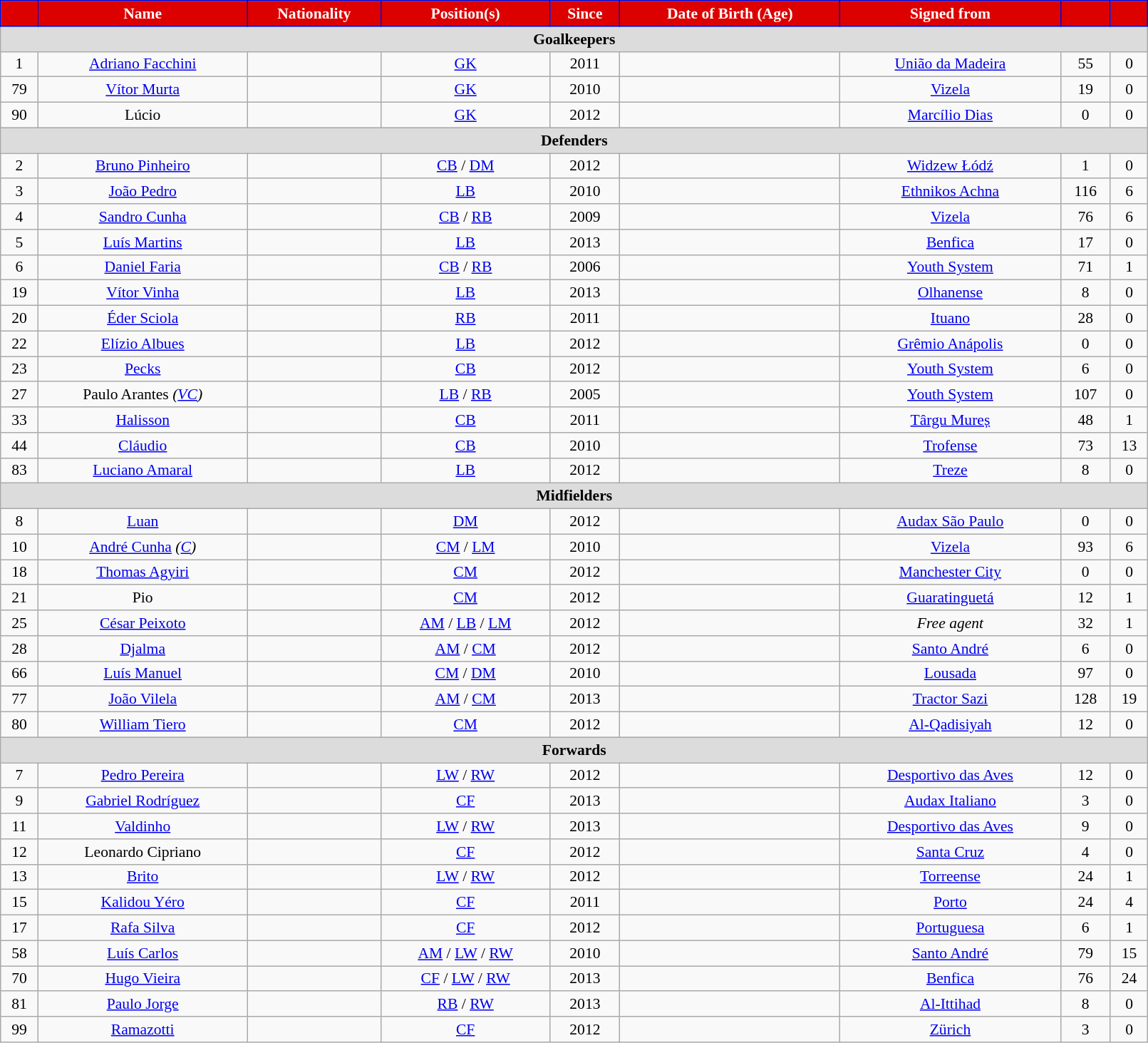<table class="wikitable" style="text-align:center; font-size:90%; width:85%;">
<tr>
<th style="background:#dd0000; color:white; border:1px solid mediumblue; text-align:center;"></th>
<th style="background:#dd0000; color:white; border:1px solid mediumblue; text-align:center;">Name</th>
<th style="background:#dd0000; color:white; border:1px solid mediumblue; text-align:center;">Nationality</th>
<th style="background:#dd0000; color:white; border:1px solid mediumblue; text-align:center;">Position(s)</th>
<th style="background:#dd0000; color:white; border:1px solid mediumblue; text-align:center;">Since</th>
<th style="background:#dd0000; color:white; border:1px solid mediumblue; text-align:center;">Date of Birth (Age)</th>
<th style="background:#dd0000; color:white; border:1px solid mediumblue; text-align:center;">Signed from</th>
<th style="background:#dd0000; color:white; border:1px solid mediumblue; text-align:center;"></th>
<th style="background:#dd0000; color:white; border:1px solid mediumblue; text-align:center;"></th>
</tr>
<tr>
<th colspan=9 style="background:#dcdcdc; text-align:center;">Goalkeepers</th>
</tr>
<tr>
<td>1</td>
<td><a href='#'>Adriano Facchini</a></td>
<td></td>
<td><a href='#'>GK</a></td>
<td>2011</td>
<td></td>
<td> <a href='#'>União da Madeira</a></td>
<td>55</td>
<td>0</td>
</tr>
<tr>
<td>79</td>
<td><a href='#'>Vítor Murta</a></td>
<td></td>
<td><a href='#'>GK</a></td>
<td>2010</td>
<td></td>
<td> <a href='#'>Vizela</a></td>
<td>19</td>
<td>0</td>
</tr>
<tr>
<td>90</td>
<td>Lúcio</td>
<td></td>
<td><a href='#'>GK</a></td>
<td>2012</td>
<td></td>
<td> <a href='#'>Marcílio Dias</a></td>
<td>0</td>
<td>0</td>
</tr>
<tr>
<th colspan=9 style="background:#dcdcdc; text-align:center;">Defenders</th>
</tr>
<tr>
<td>2</td>
<td><a href='#'>Bruno Pinheiro</a></td>
<td></td>
<td><a href='#'>CB</a> / <a href='#'>DM</a></td>
<td>2012</td>
<td></td>
<td> <a href='#'>Widzew Łódź</a></td>
<td>1</td>
<td>0</td>
</tr>
<tr>
<td>3</td>
<td><a href='#'>João Pedro</a></td>
<td></td>
<td><a href='#'>LB</a></td>
<td>2010</td>
<td></td>
<td> <a href='#'>Ethnikos Achna</a></td>
<td>116</td>
<td>6</td>
</tr>
<tr>
<td>4</td>
<td><a href='#'>Sandro Cunha</a></td>
<td></td>
<td><a href='#'>CB</a> / <a href='#'>RB</a></td>
<td>2009</td>
<td></td>
<td> <a href='#'>Vizela</a></td>
<td>76</td>
<td>6</td>
</tr>
<tr>
<td>5</td>
<td><a href='#'>Luís Martins</a></td>
<td></td>
<td><a href='#'>LB</a></td>
<td>2013</td>
<td></td>
<td> <a href='#'>Benfica</a></td>
<td>17</td>
<td>0</td>
</tr>
<tr>
<td>6</td>
<td><a href='#'>Daniel Faria</a></td>
<td></td>
<td><a href='#'>CB</a> / <a href='#'>RB</a></td>
<td>2006</td>
<td></td>
<td> <a href='#'>Youth System</a></td>
<td>71</td>
<td>1</td>
</tr>
<tr>
<td>19</td>
<td><a href='#'>Vítor Vinha</a></td>
<td></td>
<td><a href='#'>LB</a></td>
<td>2013</td>
<td></td>
<td> <a href='#'>Olhanense</a></td>
<td>8</td>
<td>0</td>
</tr>
<tr>
<td>20</td>
<td><a href='#'>Éder Sciola</a></td>
<td></td>
<td><a href='#'>RB</a></td>
<td>2011</td>
<td></td>
<td> <a href='#'>Ituano</a></td>
<td>28</td>
<td>0</td>
</tr>
<tr>
<td>22</td>
<td><a href='#'>Elízio Albues</a></td>
<td></td>
<td><a href='#'>LB</a></td>
<td>2012</td>
<td></td>
<td> <a href='#'>Grêmio Anápolis</a></td>
<td>0</td>
<td>0</td>
</tr>
<tr>
<td>23</td>
<td><a href='#'>Pecks</a></td>
<td></td>
<td><a href='#'>CB</a></td>
<td>2012</td>
<td></td>
<td> <a href='#'>Youth System</a></td>
<td>6</td>
<td>0</td>
</tr>
<tr>
<td>27</td>
<td>Paulo Arantes <em>(<a href='#'>VC</a>)</em></td>
<td></td>
<td><a href='#'>LB</a> / <a href='#'>RB</a></td>
<td>2005</td>
<td></td>
<td> <a href='#'>Youth System</a></td>
<td>107</td>
<td>0</td>
</tr>
<tr>
<td>33</td>
<td><a href='#'>Halisson</a></td>
<td></td>
<td><a href='#'>CB</a></td>
<td>2011</td>
<td></td>
<td> <a href='#'>Târgu Mureș</a></td>
<td>48</td>
<td>1</td>
</tr>
<tr>
<td>44</td>
<td><a href='#'>Cláudio</a></td>
<td></td>
<td><a href='#'>CB</a></td>
<td>2010</td>
<td></td>
<td> <a href='#'>Trofense</a></td>
<td>73</td>
<td>13</td>
</tr>
<tr>
<td>83</td>
<td><a href='#'>Luciano Amaral</a></td>
<td></td>
<td><a href='#'>LB</a></td>
<td>2012</td>
<td></td>
<td> <a href='#'>Treze</a></td>
<td>8</td>
<td>0</td>
</tr>
<tr>
<th colspan=9 style="background:#dcdcdc; text-align:center;">Midfielders</th>
</tr>
<tr>
<td>8</td>
<td><a href='#'>Luan</a></td>
<td></td>
<td><a href='#'>DM</a></td>
<td>2012</td>
<td></td>
<td> <a href='#'>Audax São Paulo</a></td>
<td>0</td>
<td>0</td>
</tr>
<tr>
<td>10</td>
<td><a href='#'>André Cunha</a> <em>(<a href='#'>C</a>)</em></td>
<td></td>
<td><a href='#'>CM</a> / <a href='#'>LM</a></td>
<td>2010</td>
<td></td>
<td> <a href='#'>Vizela</a></td>
<td>93</td>
<td>6</td>
</tr>
<tr>
<td>18</td>
<td><a href='#'>Thomas Agyiri</a></td>
<td></td>
<td><a href='#'>CM</a></td>
<td>2012</td>
<td></td>
<td> <a href='#'>Manchester City</a></td>
<td>0</td>
<td>0</td>
</tr>
<tr>
<td>21</td>
<td>Pio</td>
<td></td>
<td><a href='#'>CM</a></td>
<td>2012</td>
<td></td>
<td> <a href='#'>Guaratinguetá</a></td>
<td>12</td>
<td>1</td>
</tr>
<tr>
<td>25</td>
<td><a href='#'>César Peixoto</a></td>
<td></td>
<td><a href='#'>AM</a> / <a href='#'>LB</a> / <a href='#'>LM</a></td>
<td>2012</td>
<td></td>
<td><em>Free agent</em></td>
<td>32</td>
<td>1</td>
</tr>
<tr>
<td>28</td>
<td><a href='#'>Djalma</a></td>
<td></td>
<td><a href='#'>AM</a> / <a href='#'>CM</a></td>
<td>2012</td>
<td></td>
<td> <a href='#'>Santo André</a></td>
<td>6</td>
<td>0</td>
</tr>
<tr>
<td>66</td>
<td><a href='#'>Luís Manuel</a></td>
<td></td>
<td><a href='#'>CM</a> / <a href='#'>DM</a></td>
<td>2010</td>
<td></td>
<td> <a href='#'>Lousada</a></td>
<td>97</td>
<td>0</td>
</tr>
<tr>
<td>77</td>
<td><a href='#'>João Vilela</a></td>
<td></td>
<td><a href='#'>AM</a> / <a href='#'>CM</a></td>
<td>2013</td>
<td></td>
<td> <a href='#'>Tractor Sazi</a></td>
<td>128</td>
<td>19</td>
</tr>
<tr>
<td>80</td>
<td><a href='#'>William Tiero</a></td>
<td></td>
<td><a href='#'>CM</a></td>
<td>2012</td>
<td></td>
<td> <a href='#'>Al-Qadisiyah</a></td>
<td>12</td>
<td>0</td>
</tr>
<tr>
<th colspan=9 style="background:#dcdcdc; text-align:center;">Forwards</th>
</tr>
<tr>
<td>7</td>
<td><a href='#'>Pedro Pereira</a></td>
<td></td>
<td><a href='#'>LW</a> / <a href='#'>RW</a></td>
<td>2012</td>
<td></td>
<td> <a href='#'>Desportivo das Aves</a></td>
<td>12</td>
<td>0</td>
</tr>
<tr>
<td>9</td>
<td><a href='#'>Gabriel Rodríguez</a></td>
<td></td>
<td><a href='#'>CF</a></td>
<td>2013</td>
<td></td>
<td> <a href='#'>Audax Italiano</a></td>
<td>3</td>
<td>0</td>
</tr>
<tr>
<td>11</td>
<td><a href='#'>Valdinho</a></td>
<td></td>
<td><a href='#'>LW</a> / <a href='#'>RW</a></td>
<td>2013</td>
<td></td>
<td> <a href='#'>Desportivo das Aves</a></td>
<td>9</td>
<td>0</td>
</tr>
<tr>
<td>12</td>
<td>Leonardo Cipriano</td>
<td></td>
<td><a href='#'>CF</a></td>
<td>2012</td>
<td></td>
<td> <a href='#'>Santa Cruz</a></td>
<td>4</td>
<td>0</td>
</tr>
<tr>
<td>13</td>
<td><a href='#'>Brito</a></td>
<td></td>
<td><a href='#'>LW</a> / <a href='#'>RW</a></td>
<td>2012</td>
<td></td>
<td> <a href='#'>Torreense</a></td>
<td>24</td>
<td>1</td>
</tr>
<tr>
<td>15</td>
<td><a href='#'>Kalidou Yéro</a></td>
<td></td>
<td><a href='#'>CF</a></td>
<td>2011</td>
<td></td>
<td> <a href='#'>Porto</a></td>
<td>24</td>
<td>4</td>
</tr>
<tr>
<td>17</td>
<td><a href='#'>Rafa Silva</a></td>
<td></td>
<td><a href='#'>CF</a></td>
<td>2012</td>
<td></td>
<td> <a href='#'>Portuguesa</a></td>
<td>6</td>
<td>1</td>
</tr>
<tr>
<td>58</td>
<td><a href='#'>Luís Carlos</a></td>
<td></td>
<td><a href='#'>AM</a> / <a href='#'>LW</a> / <a href='#'>RW</a></td>
<td>2010</td>
<td></td>
<td> <a href='#'>Santo André</a></td>
<td>79</td>
<td>15</td>
</tr>
<tr>
<td>70</td>
<td><a href='#'>Hugo Vieira</a></td>
<td></td>
<td><a href='#'>CF</a> / <a href='#'>LW</a> / <a href='#'>RW</a></td>
<td>2013</td>
<td></td>
<td> <a href='#'>Benfica</a></td>
<td>76</td>
<td>24</td>
</tr>
<tr>
<td>81</td>
<td><a href='#'>Paulo Jorge</a></td>
<td></td>
<td><a href='#'>RB</a> / <a href='#'>RW</a></td>
<td>2013</td>
<td></td>
<td> <a href='#'>Al-Ittihad</a></td>
<td>8</td>
<td>0</td>
</tr>
<tr>
<td>99</td>
<td><a href='#'>Ramazotti</a></td>
<td></td>
<td><a href='#'>CF</a></td>
<td>2012</td>
<td></td>
<td> <a href='#'>Zürich</a></td>
<td>3</td>
<td>0</td>
</tr>
</table>
